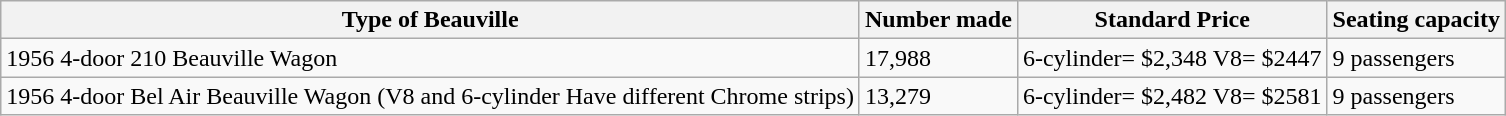<table class="wikitable" border="1">
<tr>
<th>Type of Beauville</th>
<th>Number made</th>
<th>Standard Price</th>
<th>Seating capacity</th>
</tr>
<tr>
<td>1956 4-door 210 Beauville Wagon</td>
<td>17,988</td>
<td>6-cylinder= $2,348 V8= $2447</td>
<td>9 passengers</td>
</tr>
<tr>
<td>1956 4-door Bel Air Beauville Wagon    (V8 and 6-cylinder Have different Chrome strips)</td>
<td>13,279</td>
<td>6-cylinder= $2,482 V8= $2581</td>
<td>9 passengers</td>
</tr>
</table>
